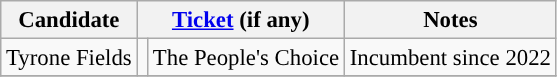<table class="wikitable" style="font-size: 95%">
<tr>
<th>Candidate</th>
<th colspan="2"><a href='#'>Ticket</a> (if any)</th>
<th>Notes</th>
</tr>
<tr>
<td>Tyrone Fields</td>
<td style="background-color:"></td>
<td>The People's Choice</td>
<td>Incumbent since 2022</td>
</tr>
<tr>
</tr>
</table>
